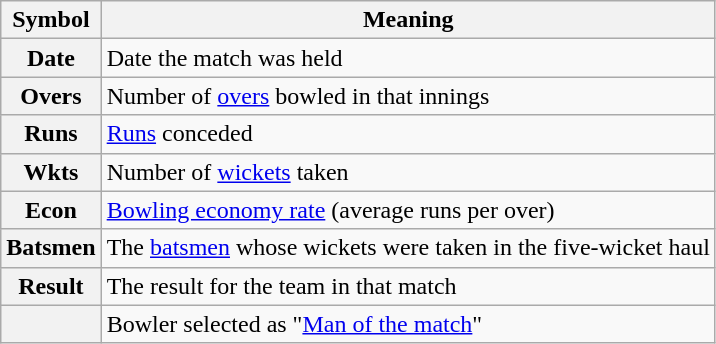<table class="wikitable plainrowheaders" border="1">
<tr>
<th>Symbol</th>
<th>Meaning</th>
</tr>
<tr>
<th scope="row">Date</th>
<td>Date the match was held</td>
</tr>
<tr>
<th scope="row">Overs</th>
<td>Number of <a href='#'>overs</a> bowled in that innings</td>
</tr>
<tr>
<th scope="row">Runs</th>
<td><a href='#'>Runs</a> conceded</td>
</tr>
<tr>
<th scope="row">Wkts</th>
<td>Number of <a href='#'>wickets</a> taken</td>
</tr>
<tr>
<th scope="row">Econ</th>
<td><a href='#'>Bowling economy rate</a> (average runs per over)</td>
</tr>
<tr>
<th scope="row">Batsmen</th>
<td>The <a href='#'>batsmen</a> whose wickets were taken in the five-wicket haul</td>
</tr>
<tr>
<th scope="row">Result</th>
<td>The result for the team in that match</td>
</tr>
<tr>
<th scope="row"></th>
<td>Bowler selected as "<a href='#'>Man of the match</a>"</td>
</tr>
</table>
